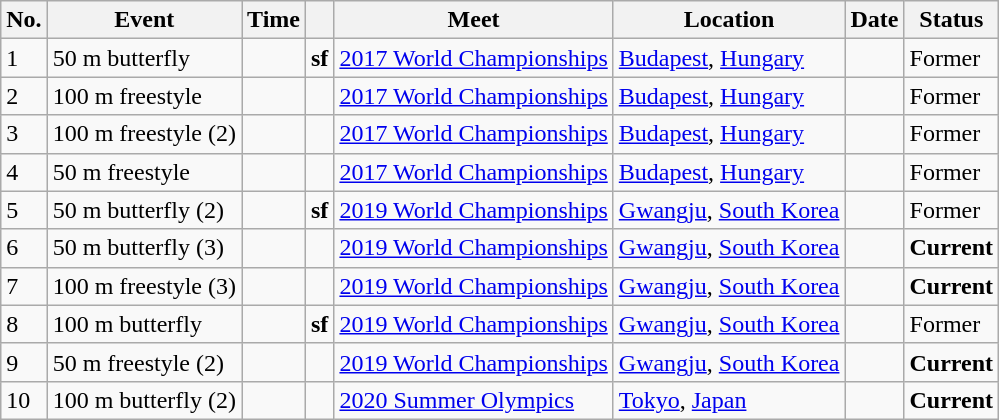<table class="wikitable sortable">
<tr>
<th>No.</th>
<th>Event</th>
<th>Time</th>
<th class=unsortable></th>
<th>Meet</th>
<th>Location</th>
<th>Date</th>
<th>Status</th>
</tr>
<tr>
<td>1</td>
<td>50 m butterfly</td>
<td style="text-align:center;"><strong></strong></td>
<td style="text-align:center;"><strong>sf</strong></td>
<td><a href='#'>2017 World Championships</a></td>
<td><a href='#'>Budapest</a>, <a href='#'>Hungary</a></td>
<td></td>
<td>Former</td>
</tr>
<tr>
<td>2</td>
<td>100 m freestyle</td>
<td style="text-align:center;"><strong></strong></td>
<td></td>
<td><a href='#'>2017 World Championships</a></td>
<td><a href='#'>Budapest</a>, <a href='#'>Hungary</a></td>
<td></td>
<td>Former</td>
</tr>
<tr>
<td>3</td>
<td>100 m freestyle (2)</td>
<td style="text-align:center;"><strong></strong></td>
<td></td>
<td><a href='#'>2017 World Championships</a></td>
<td><a href='#'>Budapest</a>, <a href='#'>Hungary</a></td>
<td></td>
<td>Former</td>
</tr>
<tr>
<td>4</td>
<td>50 m freestyle</td>
<td style="text-align:center;"><strong></strong></td>
<td></td>
<td><a href='#'>2017 World Championships</a></td>
<td><a href='#'>Budapest</a>, <a href='#'>Hungary</a></td>
<td></td>
<td>Former</td>
</tr>
<tr>
<td>5</td>
<td>50 m butterfly (2)</td>
<td style="text-align:center;"><strong></strong></td>
<td style="text-align:center;"><strong>sf</strong></td>
<td><a href='#'>2019 World Championships</a></td>
<td><a href='#'>Gwangju</a>, <a href='#'>South Korea</a></td>
<td></td>
<td>Former</td>
</tr>
<tr>
<td>6</td>
<td>50 m butterfly (3)</td>
<td style="text-align:center;"><strong></strong></td>
<td></td>
<td><a href='#'>2019 World Championships</a></td>
<td><a href='#'>Gwangju</a>, <a href='#'>South Korea</a></td>
<td></td>
<td><strong>Current</strong></td>
</tr>
<tr>
<td>7</td>
<td>100 m freestyle (3)</td>
<td style="text-align:center;"><strong></strong></td>
<td></td>
<td><a href='#'>2019 World Championships</a></td>
<td><a href='#'>Gwangju</a>, <a href='#'>South Korea</a></td>
<td></td>
<td><strong>Current</strong></td>
</tr>
<tr>
<td>8</td>
<td>100 m butterfly</td>
<td style="text-align:center;"><strong></strong></td>
<td style="text-align:center;"><strong>sf</strong></td>
<td><a href='#'>2019 World Championships</a></td>
<td><a href='#'>Gwangju</a>, <a href='#'>South Korea</a></td>
<td></td>
<td>Former</td>
</tr>
<tr>
<td>9</td>
<td>50 m freestyle (2)</td>
<td style="text-align:center;"><strong></strong></td>
<td></td>
<td><a href='#'>2019 World Championships</a></td>
<td><a href='#'>Gwangju</a>, <a href='#'>South Korea</a></td>
<td></td>
<td><strong>Current</strong></td>
</tr>
<tr>
<td>10</td>
<td>100 m butterfly (2)</td>
<td style="text-align:center;"><strong></strong></td>
<td></td>
<td><a href='#'>2020 Summer Olympics</a></td>
<td><a href='#'>Tokyo</a>, <a href='#'>Japan</a></td>
<td></td>
<td><strong>Current</strong></td>
</tr>
</table>
